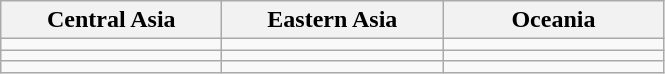<table class="wikitable">
<tr>
<th width=140>Central Asia</th>
<th width=140>Eastern Asia</th>
<th width=140>Oceania</th>
</tr>
<tr>
<td width=140></td>
<td><s></s></td>
<td></td>
</tr>
<tr>
<td></td>
<td></td>
<td><s></s></td>
</tr>
<tr>
<td></td>
<td></td>
<td><s></s></td>
</tr>
</table>
